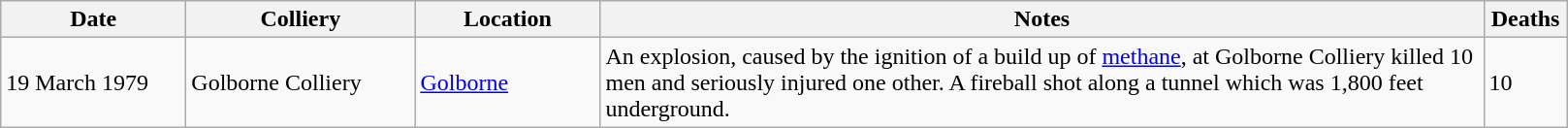<table class="wikitable">
<tr>
<th scope="col"  style="width:120px">Date</th>
<th scope="col"  style="width:150px">Colliery</th>
<th scope="col"  style="width:120px">Location</th>
<th scope="col"  style="width:600px">Notes</th>
<th scope="col"  style="width:50px">Deaths</th>
</tr>
<tr>
<td>19 March 1979</td>
<td>Golborne Colliery</td>
<td><a href='#'>Golborne</a></td>
<td>An explosion, caused by the ignition of a build up of <a href='#'>methane</a>, at Golborne Colliery killed 10 men and seriously injured one other. A fireball shot along a tunnel which was 1,800 feet underground.</td>
<td>10</td>
</tr>
</table>
